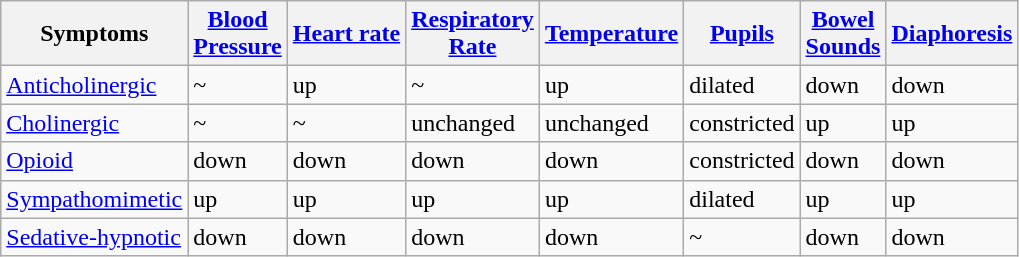<table class="wikitable">
<tr>
<th>Symptoms</th>
<th><a href='#'>Blood<br>Pressure</a></th>
<th><a href='#'>Heart rate</a></th>
<th><a href='#'>Respiratory<br>Rate</a></th>
<th><a href='#'>Temperature</a></th>
<th><a href='#'>Pupils</a></th>
<th><a href='#'>Bowel<br>Sounds</a></th>
<th><a href='#'>Diaphoresis</a></th>
</tr>
<tr>
<td><a href='#'>Anticholinergic</a></td>
<td>~<br></td>
<td>up</td>
<td>~</td>
<td>up</td>
<td>dilated</td>
<td>down</td>
<td>down</td>
</tr>
<tr>
<td><a href='#'>Cholinergic</a></td>
<td>~</td>
<td>~</td>
<td>unchanged</td>
<td>unchanged</td>
<td>constricted</td>
<td>up</td>
<td>up</td>
</tr>
<tr>
<td><a href='#'>Opioid</a></td>
<td>down</td>
<td>down</td>
<td>down</td>
<td>down</td>
<td>constricted</td>
<td>down</td>
<td>down</td>
</tr>
<tr>
<td><a href='#'>Sympathomimetic</a></td>
<td>up</td>
<td>up</td>
<td>up</td>
<td>up</td>
<td>dilated</td>
<td>up</td>
<td>up</td>
</tr>
<tr>
<td><a href='#'>Sedative-hypnotic</a></td>
<td>down</td>
<td>down</td>
<td>down</td>
<td>down</td>
<td>~</td>
<td>down</td>
<td>down</td>
</tr>
</table>
